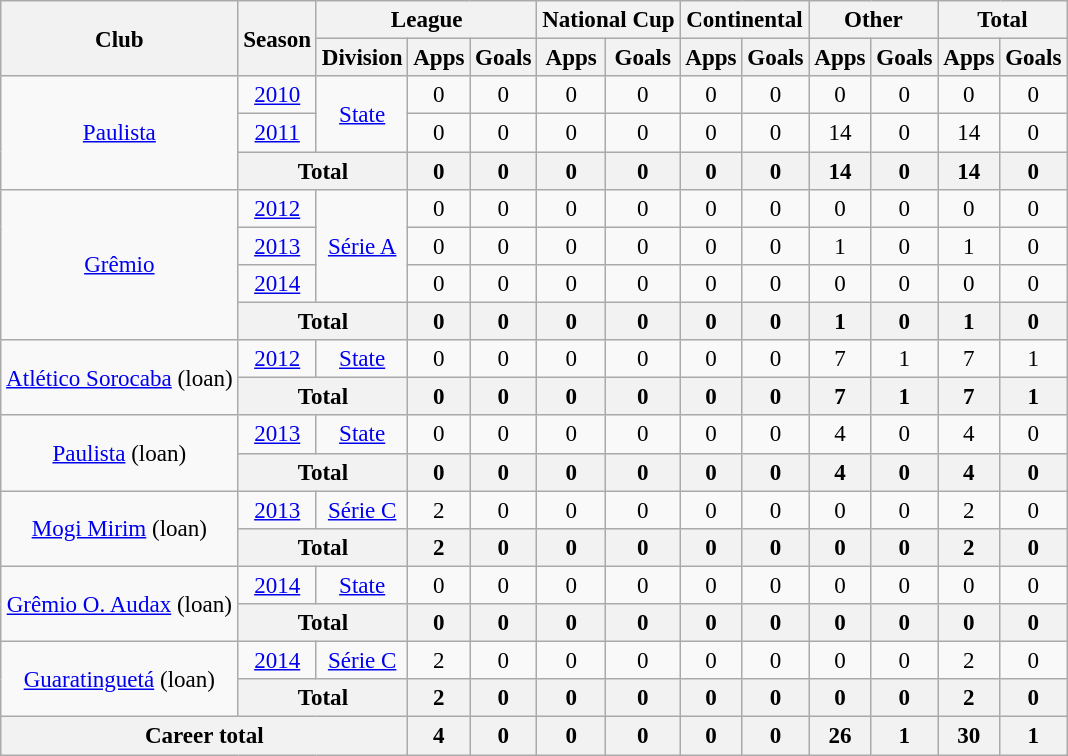<table class="wikitable" style="font-size:96%; text-align: center;">
<tr>
<th rowspan="2">Club</th>
<th rowspan="2">Season</th>
<th colspan="3">League</th>
<th colspan="2">National Cup</th>
<th colspan="2">Continental</th>
<th colspan="2">Other</th>
<th colspan="2">Total</th>
</tr>
<tr>
<th>Division</th>
<th>Apps</th>
<th>Goals</th>
<th>Apps</th>
<th>Goals</th>
<th>Apps</th>
<th>Goals</th>
<th>Apps</th>
<th>Goals</th>
<th>Apps</th>
<th>Goals</th>
</tr>
<tr>
<td rowspan="3" valign="center"><a href='#'>Paulista</a></td>
<td><a href='#'>2010</a></td>
<td rowspan="2"><a href='#'>State</a></td>
<td>0</td>
<td>0</td>
<td>0</td>
<td>0</td>
<td>0</td>
<td>0</td>
<td>0</td>
<td>0</td>
<td>0</td>
<td>0</td>
</tr>
<tr>
<td><a href='#'>2011</a></td>
<td>0</td>
<td>0</td>
<td>0</td>
<td>0</td>
<td>0</td>
<td>0</td>
<td>14</td>
<td>0</td>
<td>14</td>
<td>0</td>
</tr>
<tr>
<th colspan="2">Total</th>
<th>0</th>
<th>0</th>
<th>0</th>
<th>0</th>
<th>0</th>
<th>0</th>
<th>14</th>
<th>0</th>
<th>14</th>
<th>0</th>
</tr>
<tr>
<td rowspan="4" valign="center"><a href='#'>Grêmio</a></td>
<td><a href='#'>2012</a></td>
<td rowspan="3"><a href='#'>Série A</a></td>
<td>0</td>
<td>0</td>
<td>0</td>
<td>0</td>
<td>0</td>
<td>0</td>
<td>0</td>
<td>0</td>
<td>0</td>
<td>0</td>
</tr>
<tr>
<td><a href='#'>2013</a></td>
<td>0</td>
<td>0</td>
<td>0</td>
<td>0</td>
<td>0</td>
<td>0</td>
<td>1</td>
<td>0</td>
<td>1</td>
<td>0</td>
</tr>
<tr>
<td><a href='#'>2014</a></td>
<td>0</td>
<td>0</td>
<td>0</td>
<td>0</td>
<td>0</td>
<td>0</td>
<td>0</td>
<td>0</td>
<td>0</td>
<td>0</td>
</tr>
<tr>
<th colspan="2">Total</th>
<th>0</th>
<th>0</th>
<th>0</th>
<th>0</th>
<th>0</th>
<th>0</th>
<th>1</th>
<th>0</th>
<th>1</th>
<th>0</th>
</tr>
<tr>
<td rowspan="2" valign="center"><a href='#'>Atlético Sorocaba</a> (loan)</td>
<td><a href='#'>2012</a></td>
<td><a href='#'>State</a></td>
<td>0</td>
<td>0</td>
<td>0</td>
<td>0</td>
<td>0</td>
<td>0</td>
<td>7</td>
<td>1</td>
<td>7</td>
<td>1</td>
</tr>
<tr>
<th colspan="2">Total</th>
<th>0</th>
<th>0</th>
<th>0</th>
<th>0</th>
<th>0</th>
<th>0</th>
<th>7</th>
<th>1</th>
<th>7</th>
<th>1</th>
</tr>
<tr>
<td rowspan="2" valign="center"><a href='#'>Paulista</a> (loan)</td>
<td><a href='#'>2013</a></td>
<td><a href='#'>State</a></td>
<td>0</td>
<td>0</td>
<td>0</td>
<td>0</td>
<td>0</td>
<td>0</td>
<td>4</td>
<td>0</td>
<td>4</td>
<td>0</td>
</tr>
<tr>
<th colspan="2">Total</th>
<th>0</th>
<th>0</th>
<th>0</th>
<th>0</th>
<th>0</th>
<th>0</th>
<th>4</th>
<th>0</th>
<th>4</th>
<th>0</th>
</tr>
<tr>
<td rowspan="2" valign="center"><a href='#'>Mogi Mirim</a> (loan)</td>
<td><a href='#'>2013</a></td>
<td><a href='#'>Série C</a></td>
<td>2</td>
<td>0</td>
<td>0</td>
<td>0</td>
<td>0</td>
<td>0</td>
<td>0</td>
<td>0</td>
<td>2</td>
<td>0</td>
</tr>
<tr>
<th colspan="2">Total</th>
<th>2</th>
<th>0</th>
<th>0</th>
<th>0</th>
<th>0</th>
<th>0</th>
<th>0</th>
<th>0</th>
<th>2</th>
<th>0</th>
</tr>
<tr>
<td rowspan="2" valign="center"><a href='#'>Grêmio O. Audax</a> (loan)</td>
<td><a href='#'>2014</a></td>
<td><a href='#'>State</a></td>
<td>0</td>
<td>0</td>
<td>0</td>
<td>0</td>
<td>0</td>
<td>0</td>
<td>0</td>
<td>0</td>
<td>0</td>
<td>0</td>
</tr>
<tr>
<th colspan="2">Total</th>
<th>0</th>
<th>0</th>
<th>0</th>
<th>0</th>
<th>0</th>
<th>0</th>
<th>0</th>
<th>0</th>
<th>0</th>
<th>0</th>
</tr>
<tr>
<td rowspan="2" valign="center"><a href='#'>Guaratinguetá</a> (loan)</td>
<td><a href='#'>2014</a></td>
<td><a href='#'>Série C</a></td>
<td>2</td>
<td>0</td>
<td>0</td>
<td>0</td>
<td>0</td>
<td>0</td>
<td>0</td>
<td>0</td>
<td>2</td>
<td>0</td>
</tr>
<tr>
<th colspan="2">Total</th>
<th>2</th>
<th>0</th>
<th>0</th>
<th>0</th>
<th>0</th>
<th>0</th>
<th>0</th>
<th>0</th>
<th>2</th>
<th>0</th>
</tr>
<tr>
<th colspan="3">Career total</th>
<th>4</th>
<th>0</th>
<th>0</th>
<th>0</th>
<th>0</th>
<th>0</th>
<th>26</th>
<th>1</th>
<th>30</th>
<th>1</th>
</tr>
</table>
